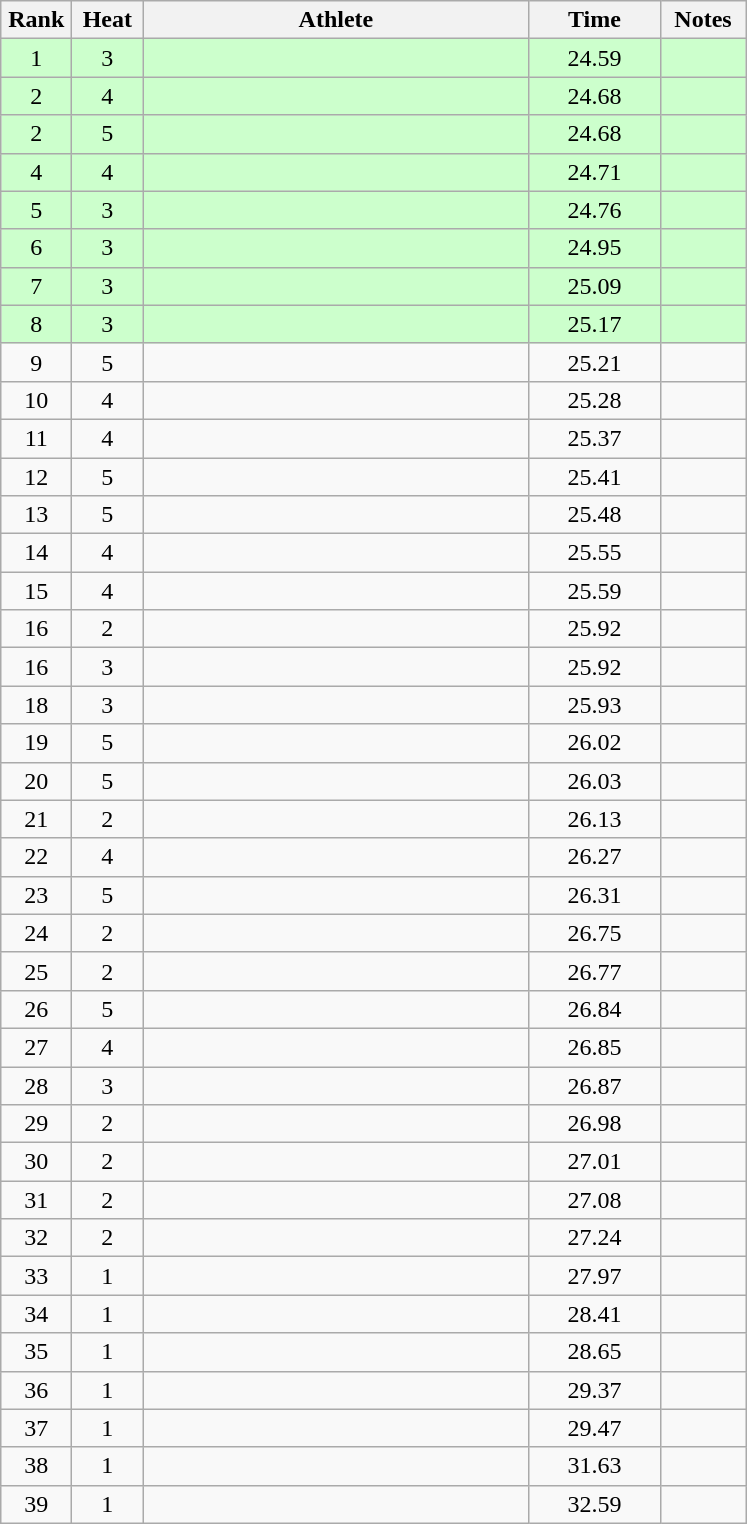<table class="wikitable" style="text-align:center">
<tr>
<th width=40>Rank</th>
<th width=40>Heat</th>
<th width=250>Athlete</th>
<th width=80>Time</th>
<th width=50>Notes</th>
</tr>
<tr bgcolor="ccffcc">
<td>1</td>
<td>3</td>
<td align=left></td>
<td>24.59</td>
<td></td>
</tr>
<tr bgcolor="ccffcc">
<td>2</td>
<td>4</td>
<td align=left></td>
<td>24.68</td>
<td></td>
</tr>
<tr bgcolor="ccffcc">
<td>2</td>
<td>5</td>
<td align=left></td>
<td>24.68</td>
<td></td>
</tr>
<tr bgcolor="ccffcc">
<td>4</td>
<td>4</td>
<td align=left></td>
<td>24.71</td>
<td></td>
</tr>
<tr bgcolor="ccffcc">
<td>5</td>
<td>3</td>
<td align=left></td>
<td>24.76</td>
<td></td>
</tr>
<tr bgcolor="ccffcc">
<td>6</td>
<td>3</td>
<td align=left></td>
<td>24.95</td>
<td></td>
</tr>
<tr bgcolor="ccffcc">
<td>7</td>
<td>3</td>
<td align=left></td>
<td>25.09</td>
<td></td>
</tr>
<tr bgcolor="ccffcc">
<td>8</td>
<td>3</td>
<td align=left></td>
<td>25.17</td>
<td></td>
</tr>
<tr>
<td>9</td>
<td>5</td>
<td align=left></td>
<td>25.21</td>
<td></td>
</tr>
<tr>
<td>10</td>
<td>4</td>
<td align=left></td>
<td>25.28</td>
<td></td>
</tr>
<tr>
<td>11</td>
<td>4</td>
<td align=left></td>
<td>25.37</td>
<td></td>
</tr>
<tr>
<td>12</td>
<td>5</td>
<td align=left></td>
<td>25.41</td>
<td></td>
</tr>
<tr>
<td>13</td>
<td>5</td>
<td align=left></td>
<td>25.48</td>
<td></td>
</tr>
<tr>
<td>14</td>
<td>4</td>
<td align=left></td>
<td>25.55</td>
<td></td>
</tr>
<tr>
<td>15</td>
<td>4</td>
<td align=left></td>
<td>25.59</td>
<td></td>
</tr>
<tr>
<td>16</td>
<td>2</td>
<td align=left></td>
<td>25.92</td>
<td></td>
</tr>
<tr>
<td>16</td>
<td>3</td>
<td align=left></td>
<td>25.92</td>
<td></td>
</tr>
<tr>
<td>18</td>
<td>3</td>
<td align=left></td>
<td>25.93</td>
<td></td>
</tr>
<tr>
<td>19</td>
<td>5</td>
<td align=left></td>
<td>26.02</td>
<td></td>
</tr>
<tr>
<td>20</td>
<td>5</td>
<td align=left></td>
<td>26.03</td>
<td></td>
</tr>
<tr>
<td>21</td>
<td>2</td>
<td align=left></td>
<td>26.13</td>
<td></td>
</tr>
<tr>
<td>22</td>
<td>4</td>
<td align=left></td>
<td>26.27</td>
<td></td>
</tr>
<tr>
<td>23</td>
<td>5</td>
<td align=left></td>
<td>26.31</td>
<td></td>
</tr>
<tr>
<td>24</td>
<td>2</td>
<td align=left></td>
<td>26.75</td>
<td></td>
</tr>
<tr>
<td>25</td>
<td>2</td>
<td align=left></td>
<td>26.77</td>
<td></td>
</tr>
<tr>
<td>26</td>
<td>5</td>
<td align=left></td>
<td>26.84</td>
<td></td>
</tr>
<tr>
<td>27</td>
<td>4</td>
<td align=left></td>
<td>26.85</td>
<td></td>
</tr>
<tr>
<td>28</td>
<td>3</td>
<td align=left></td>
<td>26.87</td>
<td></td>
</tr>
<tr>
<td>29</td>
<td>2</td>
<td align=left></td>
<td>26.98</td>
<td></td>
</tr>
<tr>
<td>30</td>
<td>2</td>
<td align=left></td>
<td>27.01</td>
<td></td>
</tr>
<tr>
<td>31</td>
<td>2</td>
<td align=left></td>
<td>27.08</td>
<td></td>
</tr>
<tr>
<td>32</td>
<td>2</td>
<td align=left></td>
<td>27.24</td>
<td></td>
</tr>
<tr>
<td>33</td>
<td>1</td>
<td align=left></td>
<td>27.97</td>
<td></td>
</tr>
<tr>
<td>34</td>
<td>1</td>
<td align=left></td>
<td>28.41</td>
<td></td>
</tr>
<tr>
<td>35</td>
<td>1</td>
<td align=left></td>
<td>28.65</td>
<td></td>
</tr>
<tr>
<td>36</td>
<td>1</td>
<td align=left></td>
<td>29.37</td>
<td></td>
</tr>
<tr>
<td>37</td>
<td>1</td>
<td align=left></td>
<td>29.47</td>
<td></td>
</tr>
<tr>
<td>38</td>
<td>1</td>
<td align=left></td>
<td>31.63</td>
<td></td>
</tr>
<tr>
<td>39</td>
<td>1</td>
<td align=left></td>
<td>32.59</td>
<td></td>
</tr>
</table>
